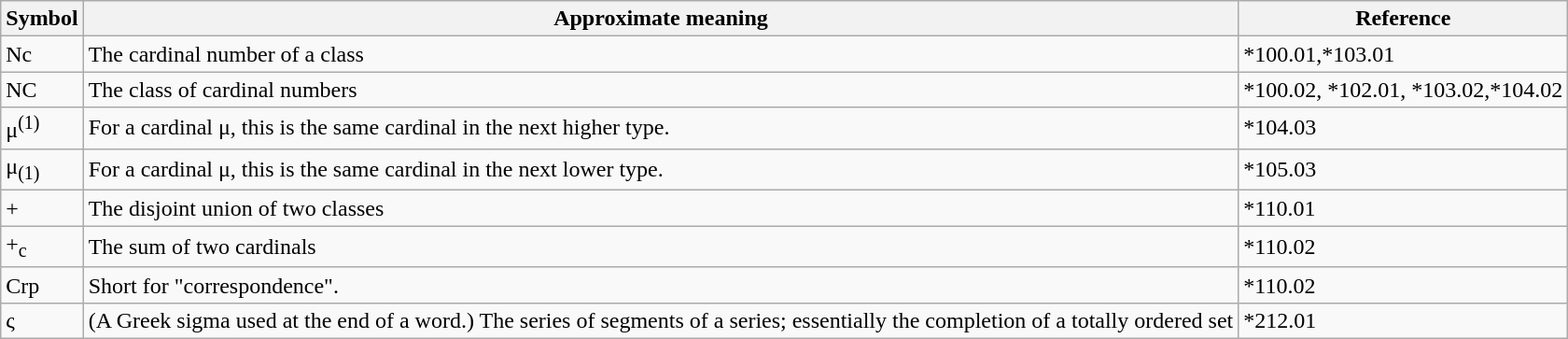<table class="wikitable">
<tr>
<th>Symbol</th>
<th>Approximate meaning</th>
<th>Reference</th>
</tr>
<tr>
<td>Nc</td>
<td>The cardinal number of a class</td>
<td>*100.01,*103.01</td>
</tr>
<tr>
<td>NC</td>
<td>The class of cardinal numbers</td>
<td>*100.02, *102.01, *103.02,*104.02</td>
</tr>
<tr>
<td>μ<sup>(1)</sup></td>
<td>For a cardinal μ, this is the same cardinal in the next higher type.</td>
<td>*104.03</td>
</tr>
<tr>
<td>μ<sub>(1)</sub></td>
<td>For a cardinal μ, this is the same cardinal in the next lower type.</td>
<td>*105.03</td>
</tr>
<tr>
<td>+</td>
<td>The disjoint union of two classes</td>
<td>*110.01</td>
</tr>
<tr>
<td>+<sub>c</sub></td>
<td>The sum of two cardinals</td>
<td>*110.02</td>
</tr>
<tr>
<td>Crp</td>
<td>Short for "correspondence".</td>
<td>*110.02</td>
</tr>
<tr>
<td>ς</td>
<td>(A Greek sigma used at the end of a word.) The series of segments of a series; essentially the completion of a totally ordered set</td>
<td>*212.01</td>
</tr>
</table>
